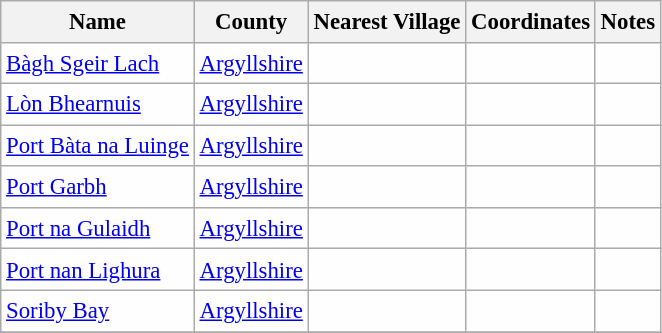<table class="wikitable sortable" style="table-layout:fixed;background-color:#FEFEFE;font-size:95%;padding:0.30em;line-height:1.35em;">
<tr>
<th scope="col">Name</th>
<th scope="col">County</th>
<th scope="col">Nearest Village</th>
<th scope="col" data-sort-type="number">Coordinates</th>
<th scope="col">Notes</th>
</tr>
<tr>
<td><a href='#'>Bàgh Sgeir Lach</a></td>
<td><a href='#'>Argyllshire</a></td>
<td></td>
<td></td>
<td></td>
</tr>
<tr>
<td><a href='#'>Lòn Bhearnuis</a></td>
<td><a href='#'>Argyllshire</a></td>
<td></td>
<td></td>
<td></td>
</tr>
<tr>
<td><a href='#'>Port Bàta na Luinge</a></td>
<td><a href='#'>Argyllshire</a></td>
<td></td>
<td></td>
<td></td>
</tr>
<tr>
<td><a href='#'>Port Garbh</a></td>
<td><a href='#'>Argyllshire</a></td>
<td></td>
<td></td>
<td></td>
</tr>
<tr>
<td><a href='#'>Port na Gulaidh</a></td>
<td><a href='#'>Argyllshire</a></td>
<td></td>
<td></td>
<td></td>
</tr>
<tr>
<td><a href='#'>Port nan Lighura</a></td>
<td><a href='#'>Argyllshire</a></td>
<td></td>
<td></td>
<td></td>
</tr>
<tr>
<td><a href='#'>Soriby Bay</a></td>
<td><a href='#'>Argyllshire</a></td>
<td></td>
<td></td>
<td></td>
</tr>
<tr>
</tr>
</table>
